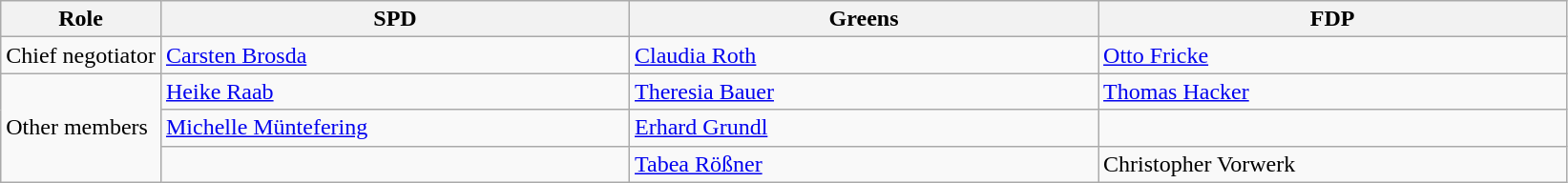<table class="wikitable">
<tr>
<th>Role</th>
<th style="width:20em">SPD</th>
<th style="width:20em">Greens</th>
<th style="width:20em">FDP</th>
</tr>
<tr>
<td>Chief negotiator</td>
<td><a href='#'>Carsten Brosda</a></td>
<td><a href='#'>Claudia Roth</a></td>
<td><a href='#'>Otto Fricke</a></td>
</tr>
<tr>
<td rowspan="3">Other members</td>
<td><a href='#'>Heike Raab</a></td>
<td><a href='#'>Theresia Bauer</a></td>
<td><a href='#'>Thomas Hacker</a></td>
</tr>
<tr>
<td><a href='#'>Michelle Müntefering</a></td>
<td><a href='#'>Erhard Grundl</a></td>
<td></td>
</tr>
<tr>
<td></td>
<td><a href='#'>Tabea Rößner</a></td>
<td>Christopher Vorwerk</td>
</tr>
</table>
